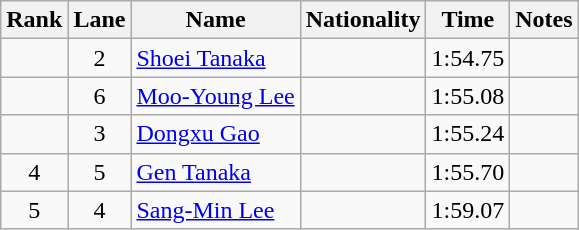<table class="wikitable sortable" style="text-align:center">
<tr>
<th>Rank</th>
<th>Lane</th>
<th>Name</th>
<th>Nationality</th>
<th>Time</th>
<th>Notes</th>
</tr>
<tr>
<td align=center></td>
<td>2</td>
<td align=left><a href='#'>Shoei Tanaka</a></td>
<td align=left></td>
<td>1:54.75</td>
<td></td>
</tr>
<tr>
<td align=center></td>
<td>6</td>
<td align=left><a href='#'>Moo-Young Lee</a></td>
<td align=left></td>
<td>1:55.08</td>
<td></td>
</tr>
<tr>
<td align=center></td>
<td>3</td>
<td align=left><a href='#'>Dongxu Gao</a></td>
<td align=left></td>
<td>1:55.24</td>
<td></td>
</tr>
<tr>
<td align=center>4</td>
<td>5</td>
<td align=left><a href='#'>Gen Tanaka</a></td>
<td align=left></td>
<td>1:55.70</td>
<td></td>
</tr>
<tr>
<td align=center>5</td>
<td>4</td>
<td align=left><a href='#'>Sang-Min Lee</a></td>
<td align=left></td>
<td>1:59.07</td>
<td></td>
</tr>
</table>
